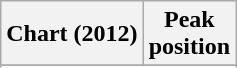<table class="wikitable sortable">
<tr>
<th scope="col">Chart (2012)</th>
<th scope="col">Peak<br>position</th>
</tr>
<tr>
</tr>
<tr>
</tr>
<tr>
</tr>
<tr>
</tr>
<tr>
</tr>
</table>
